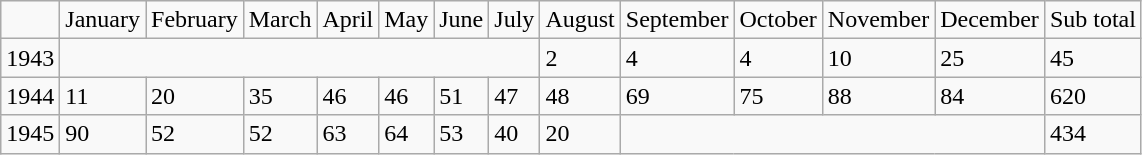<table class="wikitable">
<tr>
<td></td>
<td>January</td>
<td>February</td>
<td>March</td>
<td>April</td>
<td>May</td>
<td>June</td>
<td>July</td>
<td>August</td>
<td>September</td>
<td>October</td>
<td>November</td>
<td>December</td>
<td>Sub total</td>
</tr>
<tr>
<td>1943</td>
<td colspan="7"></td>
<td>2</td>
<td>4</td>
<td>4</td>
<td>10</td>
<td>25</td>
<td>45</td>
</tr>
<tr>
<td>1944</td>
<td>11</td>
<td>20</td>
<td>35</td>
<td>46</td>
<td>46</td>
<td>51</td>
<td>47</td>
<td>48</td>
<td>69</td>
<td>75</td>
<td>88</td>
<td>84</td>
<td>620</td>
</tr>
<tr>
<td>1945</td>
<td>90</td>
<td>52</td>
<td>52</td>
<td>63</td>
<td>64</td>
<td>53</td>
<td>40</td>
<td>20</td>
<td colspan="4"></td>
<td>434</td>
</tr>
</table>
